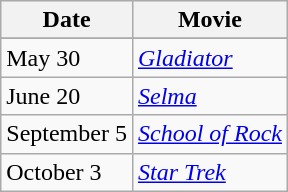<table class="wikitable plainrowheaders">
<tr>
<th scope="col">Date</th>
<th scope="col">Movie</th>
</tr>
<tr>
</tr>
<tr>
<td>May 30</td>
<td><em><a href='#'>Gladiator</a></em></td>
</tr>
<tr>
<td>June 20</td>
<td><em><a href='#'>Selma</a></em></td>
</tr>
<tr>
<td>September 5</td>
<td><em><a href='#'>School of Rock</a></em></td>
</tr>
<tr>
<td>October 3</td>
<td><em><a href='#'>Star Trek</a></em></td>
</tr>
</table>
